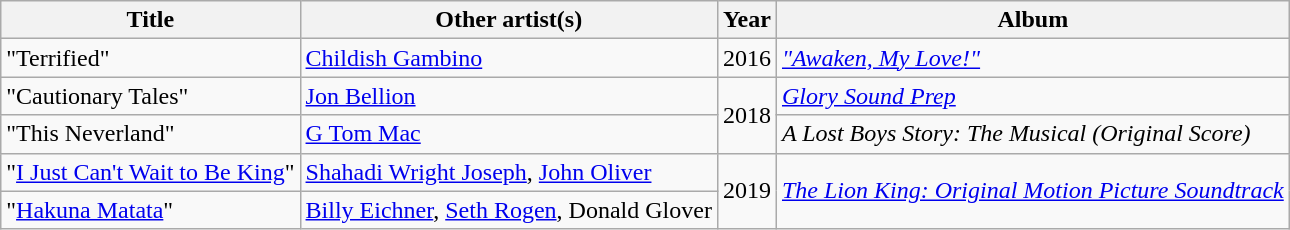<table class="wikitable">
<tr>
<th>Title</th>
<th>Other artist(s)</th>
<th>Year</th>
<th>Album</th>
</tr>
<tr>
<td>"Terrified"</td>
<td><a href='#'>Childish Gambino</a></td>
<td>2016</td>
<td><em><a href='#'>"Awaken, My Love!"</a></em></td>
</tr>
<tr>
<td>"Cautionary Tales"</td>
<td><a href='#'>Jon Bellion</a></td>
<td rowspan="2">2018</td>
<td><em><a href='#'>Glory Sound Prep</a></em></td>
</tr>
<tr>
<td>"This Neverland"</td>
<td><a href='#'>G Tom Mac</a></td>
<td><em>A Lost Boys Story: The Musical (Original Score)</em></td>
</tr>
<tr>
<td>"<a href='#'>I Just Can't Wait to Be King</a>"</td>
<td><a href='#'>Shahadi Wright Joseph</a>, <a href='#'>John Oliver</a></td>
<td rowspan="2">2019</td>
<td rowspan="2"><em><a href='#'>The Lion King: Original Motion Picture Soundtrack</a></em></td>
</tr>
<tr>
<td>"<a href='#'>Hakuna Matata</a>"</td>
<td><a href='#'>Billy Eichner</a>, <a href='#'>Seth Rogen</a>, Donald Glover</td>
</tr>
</table>
